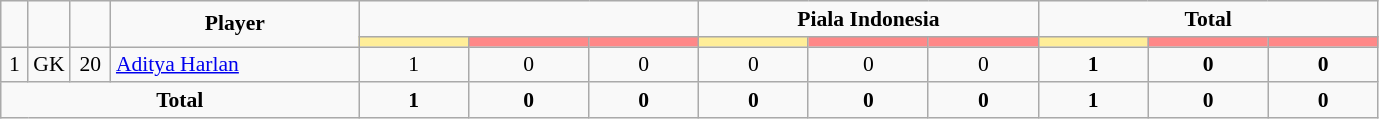<table class="wikitable" style="font-size: 90%; text-align: center;">
<tr>
<td rowspan="2"  style="width:2%;"><strong></strong></td>
<td rowspan="2"  style="width:3%;"><strong></strong></td>
<td rowspan="2"  style="width:3%;"><strong></strong></td>
<td rowspan="2"  style="width:18%;"><strong>Player</strong></td>
<td colspan="3"><strong></strong></td>
<td colspan="3"><strong>Piala Indonesia</strong></td>
<td colspan="3"><strong>Total</strong></td>
</tr>
<tr>
<th style="width:25px; background:#fe9;"></th>
<th style="width:28px; background:#ff8888;"></th>
<th style="width:25px; background:#ff8888;"></th>
<th style="width:25px; background:#fe9;"></th>
<th style="width:28px; background:#ff8888;"></th>
<th style="width:25px; background:#ff8888;"></th>
<th style="width:25px; background:#fe9;"></th>
<th style="width:28px; background:#ff8888;"></th>
<th style="width:25px; background:#ff8888;"></th>
</tr>
<tr>
<td>1</td>
<td>GK</td>
<td>20</td>
<td align=left> <a href='#'>Aditya Harlan</a></td>
<td>1</td>
<td>0</td>
<td>0</td>
<td>0</td>
<td>0</td>
<td>0</td>
<td><strong>1</strong></td>
<td><strong>0</strong></td>
<td><strong>0</strong></td>
</tr>
<tr>
<td colspan="4"><strong>Total</strong></td>
<td><strong>1</strong></td>
<td><strong>0</strong></td>
<td><strong>0</strong></td>
<td><strong>0</strong></td>
<td><strong>0</strong></td>
<td><strong>0</strong></td>
<td><strong>1</strong></td>
<td><strong>0</strong></td>
<td><strong>0</strong></td>
</tr>
</table>
